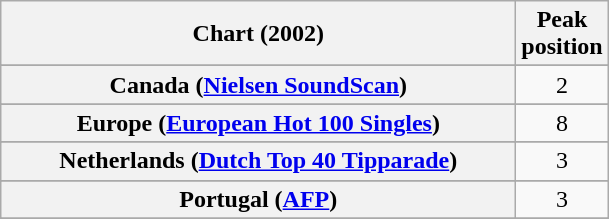<table class="wikitable sortable plainrowheaders" style="text-align:center">
<tr>
<th scope="col" style="width:21em;">Chart (2002)</th>
<th scope="col">Peak<br>position</th>
</tr>
<tr>
</tr>
<tr>
</tr>
<tr>
</tr>
<tr>
<th scope="row">Canada (<a href='#'>Nielsen SoundScan</a>)</th>
<td>2</td>
</tr>
<tr>
</tr>
<tr>
<th scope="row">Europe (<a href='#'>European Hot 100 Singles</a>)</th>
<td>8</td>
</tr>
<tr>
</tr>
<tr>
</tr>
<tr>
</tr>
<tr>
</tr>
<tr>
</tr>
<tr>
<th scope="row">Netherlands (<a href='#'>Dutch Top 40 Tipparade</a>)</th>
<td>3</td>
</tr>
<tr>
</tr>
<tr>
</tr>
<tr>
</tr>
<tr>
<th scope="row">Portugal (<a href='#'>AFP</a>)</th>
<td>3</td>
</tr>
<tr>
</tr>
<tr>
</tr>
<tr>
</tr>
<tr>
</tr>
<tr>
</tr>
<tr>
</tr>
<tr>
</tr>
<tr>
</tr>
<tr>
</tr>
</table>
